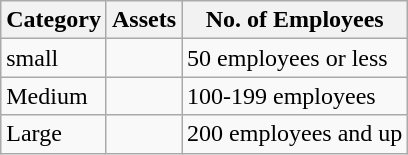<table class="wikitable">
<tr>
<th>Category</th>
<th>Assets</th>
<th>No. of Employees</th>
</tr>
<tr>
<td>small</td>
<td></td>
<td>50 employees or less</td>
</tr>
<tr>
<td>Medium</td>
<td></td>
<td>100-199 employees</td>
</tr>
<tr>
<td>Large</td>
<td></td>
<td>200 employees and up</td>
</tr>
</table>
